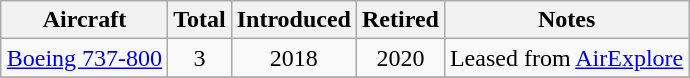<table class="wikitable" style="margin:0.5em auto; text-align:center">
<tr>
<th>Aircraft</th>
<th>Total</th>
<th>Introduced</th>
<th>Retired</th>
<th>Notes</th>
</tr>
<tr>
<td><a href='#'>Boeing 737-800</a></td>
<td>3</td>
<td>2018</td>
<td>2020</td>
<td>Leased from <a href='#'>AirExplore</a></td>
</tr>
<tr>
</tr>
</table>
